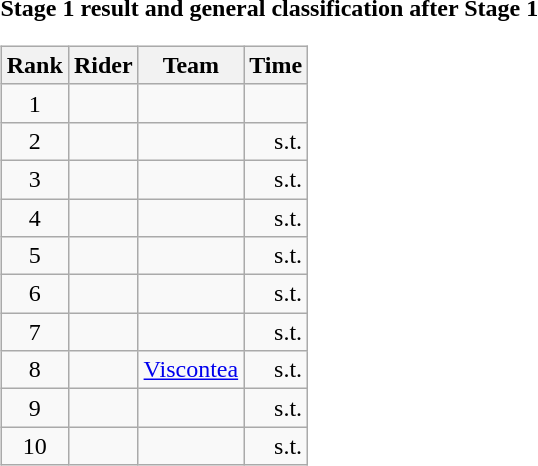<table>
<tr>
<td><strong>Stage 1 result and general classification after Stage 1</strong><br><table class="wikitable">
<tr>
<th scope="col">Rank</th>
<th scope="col">Rider</th>
<th scope="col">Team</th>
<th scope="col">Time</th>
</tr>
<tr>
<td style="text-align:center;">1</td>
<td></td>
<td></td>
<td style="text-align:right;"></td>
</tr>
<tr>
<td style="text-align:center;">2</td>
<td></td>
<td></td>
<td style="text-align:right;">s.t.</td>
</tr>
<tr>
<td style="text-align:center;">3</td>
<td></td>
<td></td>
<td style="text-align:right;">s.t.</td>
</tr>
<tr>
<td style="text-align:center;">4</td>
<td></td>
<td></td>
<td style="text-align:right;">s.t.</td>
</tr>
<tr>
<td style="text-align:center;">5</td>
<td></td>
<td></td>
<td style="text-align:right;">s.t.</td>
</tr>
<tr>
<td style="text-align:center;">6</td>
<td></td>
<td></td>
<td style="text-align:right;">s.t.</td>
</tr>
<tr>
<td style="text-align:center;">7</td>
<td></td>
<td></td>
<td style="text-align:right;">s.t.</td>
</tr>
<tr>
<td style="text-align:center;">8</td>
<td></td>
<td><a href='#'>Viscontea</a></td>
<td style="text-align:right;">s.t.</td>
</tr>
<tr>
<td style="text-align:center;">9</td>
<td></td>
<td></td>
<td style="text-align:right;">s.t.</td>
</tr>
<tr>
<td style="text-align:center;">10</td>
<td></td>
<td></td>
<td style="text-align:right;">s.t.</td>
</tr>
</table>
</td>
</tr>
</table>
